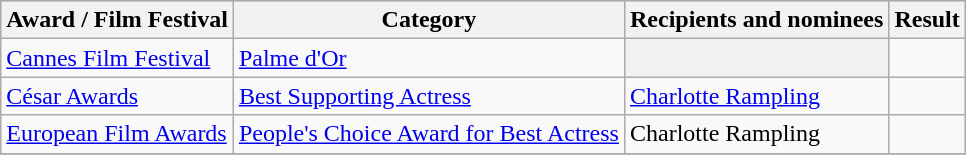<table class="wikitable plainrowheaders sortable">
<tr style="background:#ccc; text-align:center;">
<th scope="col">Award / Film Festival</th>
<th scope="col">Category</th>
<th scope="col">Recipients and nominees</th>
<th scope="col">Result</th>
</tr>
<tr>
<td><a href='#'>Cannes Film Festival</a></td>
<td><a href='#'>Palme d'Or</a></td>
<th></th>
<td></td>
</tr>
<tr>
<td><a href='#'>César Awards</a></td>
<td><a href='#'>Best Supporting Actress</a></td>
<td><a href='#'>Charlotte Rampling</a></td>
<td></td>
</tr>
<tr>
<td><a href='#'>European Film Awards</a></td>
<td><a href='#'>People's Choice Award for Best Actress</a></td>
<td>Charlotte Rampling</td>
<td></td>
</tr>
<tr>
</tr>
</table>
